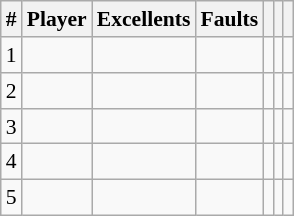<table class="wikitable sortable" style="text-align:right; display:inline-table; font-size:90%">
<tr>
<th>#</th>
<th>Player</th>
<th>Excellents</th>
<th>Faults</th>
<th></th>
<th></th>
<th></th>
</tr>
<tr>
<td align=center>1</td>
<td></td>
<td align=center></td>
<td align=center></td>
<td align=center></td>
<td align=center></td>
<td align=center></td>
</tr>
<tr>
<td align=center>2</td>
<td></td>
<td align=center></td>
<td align=center></td>
<td align=center></td>
<td align=center></td>
<td align=center></td>
</tr>
<tr>
<td align=center>3</td>
<td></td>
<td align=center></td>
<td align=center></td>
<td align=center></td>
<td align=center></td>
<td align=center></td>
</tr>
<tr>
<td align=center>4</td>
<td></td>
<td align=center></td>
<td align=center></td>
<td align=center></td>
<td align=center></td>
<td align=center></td>
</tr>
<tr>
<td align=center>5</td>
<td></td>
<td align=center></td>
<td align=center></td>
<td align=center></td>
<td align=center></td>
<td align=center></td>
</tr>
</table>
